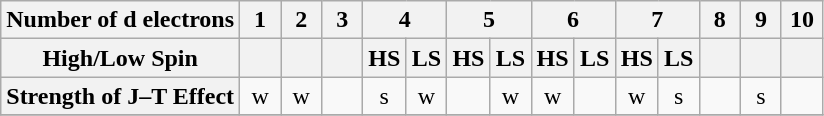<table class="wikitable" style="text-align:center">
<tr>
<th>Number of d electrons</th>
<th>1</th>
<th>2</th>
<th>3</th>
<th colspan="2">4</th>
<th colspan="2">5</th>
<th colspan="2">6</th>
<th colspan="2">7</th>
<th>8</th>
<th>9</th>
<th>10</th>
</tr>
<tr>
<th>High/Low Spin</th>
<th></th>
<th></th>
<th></th>
<th>HS</th>
<th>LS</th>
<th>HS</th>
<th>LS</th>
<th>HS</th>
<th>LS</th>
<th>HS</th>
<th>LS</th>
<th></th>
<th></th>
<th></th>
</tr>
<tr>
<th>Strength of J–T Effect</th>
<td style="width:20px">w</td>
<td style="width:20px">w</td>
<td style="width:20px"></td>
<td style="width:20px">s</td>
<td style="width:20px">w</td>
<td style="width:20px"></td>
<td style="width:20px">w</td>
<td style="width:20px">w</td>
<td style="width:20px"></td>
<td style="width:20px">w</td>
<td style="width:20px">s</td>
<td style="width:20px"></td>
<td style="width:20px">s</td>
<td style="width:20px"></td>
</tr>
<tr>
</tr>
</table>
